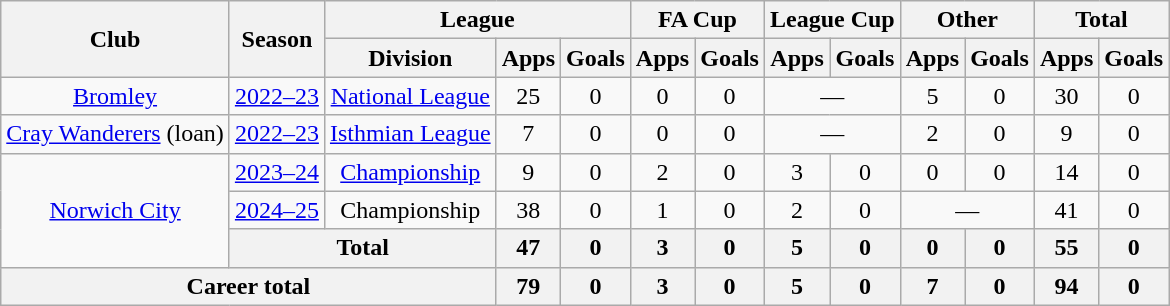<table class="wikitable" style="text-align:center">
<tr>
<th rowspan="2">Club</th>
<th rowspan="2">Season</th>
<th colspan="3">League</th>
<th colspan="2">FA Cup</th>
<th colspan="2">League Cup</th>
<th colspan="2">Other</th>
<th colspan="2">Total</th>
</tr>
<tr>
<th>Division</th>
<th>Apps</th>
<th>Goals</th>
<th>Apps</th>
<th>Goals</th>
<th>Apps</th>
<th>Goals</th>
<th>Apps</th>
<th>Goals</th>
<th>Apps</th>
<th>Goals</th>
</tr>
<tr>
<td><a href='#'>Bromley</a></td>
<td><a href='#'>2022–23</a></td>
<td><a href='#'>National League</a></td>
<td>25</td>
<td>0</td>
<td>0</td>
<td>0</td>
<td colspan="2">—</td>
<td>5</td>
<td>0</td>
<td>30</td>
<td>0</td>
</tr>
<tr>
<td><a href='#'>Cray Wanderers</a> (loan)</td>
<td><a href='#'>2022–23</a></td>
<td><a href='#'>Isthmian League</a></td>
<td>7</td>
<td>0</td>
<td>0</td>
<td>0</td>
<td colspan="2">—</td>
<td>2</td>
<td>0</td>
<td>9</td>
<td>0</td>
</tr>
<tr>
<td rowspan="3"><a href='#'>Norwich City</a></td>
<td><a href='#'>2023–24</a></td>
<td><a href='#'>Championship</a></td>
<td>9</td>
<td>0</td>
<td>2</td>
<td>0</td>
<td>3</td>
<td>0</td>
<td>0</td>
<td>0</td>
<td>14</td>
<td>0</td>
</tr>
<tr>
<td><a href='#'>2024–25</a></td>
<td>Championship</td>
<td>38</td>
<td>0</td>
<td>1</td>
<td>0</td>
<td>2</td>
<td>0</td>
<td colspan="2">—</td>
<td>41</td>
<td>0</td>
</tr>
<tr>
<th colspan="2">Total</th>
<th>47</th>
<th>0</th>
<th>3</th>
<th>0</th>
<th>5</th>
<th>0</th>
<th>0</th>
<th>0</th>
<th>55</th>
<th>0</th>
</tr>
<tr>
<th colspan="3">Career total</th>
<th>79</th>
<th>0</th>
<th>3</th>
<th>0</th>
<th>5</th>
<th>0</th>
<th>7</th>
<th>0</th>
<th>94</th>
<th>0</th>
</tr>
</table>
